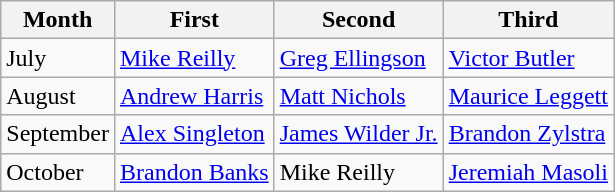<table class="wikitable">
<tr>
<th>Month</th>
<th>First</th>
<th>Second</th>
<th>Third</th>
</tr>
<tr>
<td>July</td>
<td><a href='#'>Mike Reilly</a></td>
<td><a href='#'>Greg Ellingson</a></td>
<td><a href='#'>Victor Butler</a></td>
</tr>
<tr>
<td>August</td>
<td><a href='#'>Andrew Harris</a></td>
<td><a href='#'>Matt Nichols</a></td>
<td><a href='#'>Maurice Leggett</a></td>
</tr>
<tr>
<td>September</td>
<td><a href='#'>Alex Singleton</a></td>
<td><a href='#'>James Wilder Jr.</a></td>
<td><a href='#'>Brandon Zylstra</a></td>
</tr>
<tr>
<td>October</td>
<td><a href='#'>Brandon Banks</a></td>
<td>Mike Reilly</td>
<td><a href='#'>Jeremiah Masoli</a></td>
</tr>
</table>
